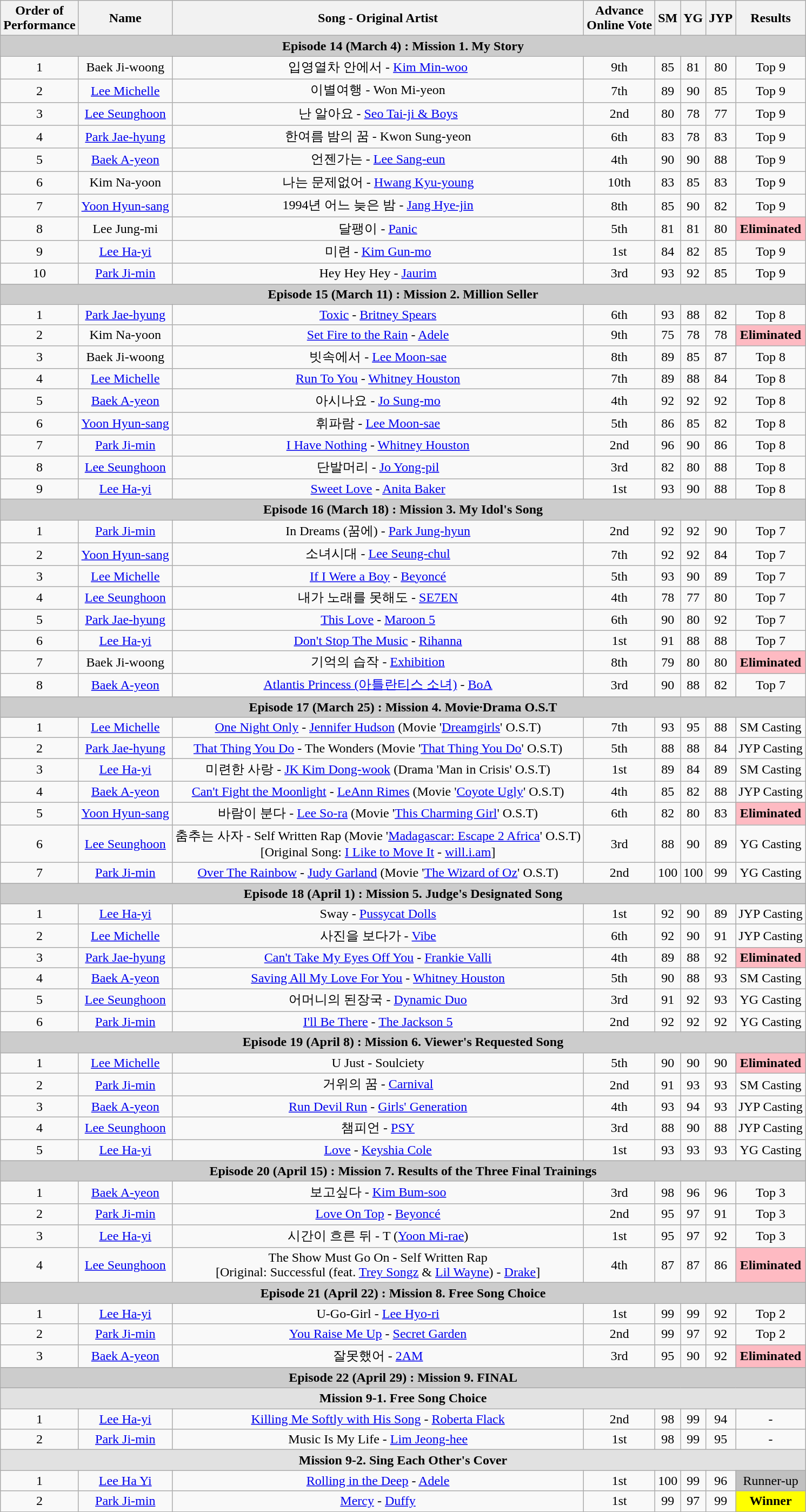<table class="wikitable" style="text-align: center;">
<tr>
<th>Order of<br>Performance</th>
<th>Name</th>
<th>Song - Original Artist</th>
<th>Advance<br>Online Vote</th>
<th>SM</th>
<th>YG</th>
<th>JYP</th>
<th>Results</th>
</tr>
<tr>
<td colspan="8" style="background: #CCCCCC; text-align:center;"><strong>Episode 14 (March 4) : Mission 1. My Story</strong></td>
</tr>
<tr>
<td>1</td>
<td>Baek Ji-woong</td>
<td>입영열차 안에서 - <a href='#'>Kim Min-woo</a></td>
<td>9th</td>
<td>85</td>
<td>81</td>
<td>80</td>
<td>Top 9</td>
</tr>
<tr>
<td>2</td>
<td><a href='#'>Lee Michelle</a></td>
<td>이별여행 - Won Mi-yeon</td>
<td>7th</td>
<td>89</td>
<td>90</td>
<td>85</td>
<td>Top 9</td>
</tr>
<tr>
<td>3</td>
<td><a href='#'>Lee Seunghoon</a></td>
<td>난 알아요 - <a href='#'>Seo Tai-ji & Boys</a></td>
<td>2nd</td>
<td>80</td>
<td>78</td>
<td>77</td>
<td>Top 9</td>
</tr>
<tr>
<td>4</td>
<td><a href='#'>Park Jae-hyung</a></td>
<td>한여름 밤의 꿈 - Kwon Sung-yeon</td>
<td>6th</td>
<td>83</td>
<td>78</td>
<td>83</td>
<td>Top 9</td>
</tr>
<tr>
<td>5</td>
<td><a href='#'>Baek A-yeon</a></td>
<td>언젠가는 - <a href='#'>Lee Sang-eun</a></td>
<td>4th</td>
<td>90</td>
<td>90</td>
<td>88</td>
<td>Top 9</td>
</tr>
<tr>
<td>6</td>
<td>Kim Na-yoon</td>
<td>나는 문제없어 - <a href='#'>Hwang Kyu-young</a></td>
<td>10th</td>
<td>83</td>
<td>85</td>
<td>83</td>
<td>Top 9</td>
</tr>
<tr>
<td>7</td>
<td><a href='#'>Yoon Hyun-sang</a></td>
<td>1994년 어느 늦은 밤 - <a href='#'>Jang Hye-jin</a></td>
<td>8th</td>
<td>85</td>
<td>90</td>
<td>82</td>
<td>Top 9</td>
</tr>
<tr>
<td>8</td>
<td>Lee Jung-mi</td>
<td>달팽이 - <a href='#'>Panic</a></td>
<td>5th</td>
<td>81</td>
<td>81</td>
<td>80</td>
<td bgcolor="#febac2"><span><strong>Eliminated</strong></span></td>
</tr>
<tr>
<td>9</td>
<td><a href='#'>Lee Ha-yi</a></td>
<td>미련 - <a href='#'>Kim Gun-mo</a></td>
<td>1st</td>
<td>84</td>
<td>82</td>
<td>85</td>
<td>Top 9</td>
</tr>
<tr>
<td>10</td>
<td><a href='#'>Park Ji-min</a></td>
<td>Hey Hey Hey - <a href='#'>Jaurim</a></td>
<td>3rd</td>
<td>93</td>
<td>92</td>
<td>85</td>
<td>Top 9</td>
</tr>
<tr>
<td colspan="8" style="background: #CCCCCC; text-align:center;"><strong>Episode 15 (March 11) : Mission 2. Million Seller</strong></td>
</tr>
<tr>
<td>1</td>
<td><a href='#'>Park Jae-hyung</a></td>
<td><a href='#'>Toxic</a> - <a href='#'>Britney Spears</a></td>
<td>6th</td>
<td>93</td>
<td>88</td>
<td>82</td>
<td>Top 8</td>
</tr>
<tr>
<td>2</td>
<td>Kim Na-yoon</td>
<td><a href='#'>Set Fire to the Rain</a> - <a href='#'>Adele</a></td>
<td>9th</td>
<td>75</td>
<td>78</td>
<td>78</td>
<td bgcolor="#febac2"><span><strong>Eliminated</strong></span></td>
</tr>
<tr>
<td>3</td>
<td>Baek Ji-woong</td>
<td>빗속에서 - <a href='#'>Lee Moon-sae</a></td>
<td>8th</td>
<td>89</td>
<td>85</td>
<td>87</td>
<td>Top 8</td>
</tr>
<tr>
<td>4</td>
<td><a href='#'>Lee Michelle</a></td>
<td><a href='#'>Run To You</a> - <a href='#'>Whitney Houston</a></td>
<td>7th</td>
<td>89</td>
<td>88</td>
<td>84</td>
<td>Top 8</td>
</tr>
<tr>
<td>5</td>
<td><a href='#'>Baek A-yeon</a></td>
<td>아시나요 - <a href='#'>Jo Sung-mo</a></td>
<td>4th</td>
<td>92</td>
<td>92</td>
<td>92</td>
<td>Top 8</td>
</tr>
<tr>
<td>6</td>
<td><a href='#'>Yoon Hyun-sang</a></td>
<td>휘파람 - <a href='#'>Lee Moon-sae</a></td>
<td>5th</td>
<td>86</td>
<td>85</td>
<td>82</td>
<td>Top 8</td>
</tr>
<tr>
<td>7</td>
<td><a href='#'>Park Ji-min</a></td>
<td><a href='#'>I Have Nothing</a> - <a href='#'>Whitney Houston</a></td>
<td>2nd</td>
<td>96</td>
<td>90</td>
<td>86</td>
<td>Top 8</td>
</tr>
<tr>
<td>8</td>
<td><a href='#'>Lee Seunghoon</a></td>
<td>단발머리 - <a href='#'>Jo Yong-pil</a></td>
<td>3rd</td>
<td>82</td>
<td>80</td>
<td>88</td>
<td>Top 8</td>
</tr>
<tr>
<td>9</td>
<td><a href='#'>Lee Ha-yi</a></td>
<td><a href='#'>Sweet Love</a> - <a href='#'>Anita Baker</a></td>
<td>1st</td>
<td>93</td>
<td>90</td>
<td>88</td>
<td>Top 8</td>
</tr>
<tr>
<td colspan="8" style="background: #CCCCCC; text-align:center;"><strong>Episode 16 (March 18) : Mission 3. My Idol's Song</strong></td>
</tr>
<tr>
<td>1</td>
<td><a href='#'>Park Ji-min</a></td>
<td>In Dreams (꿈에) - <a href='#'>Park Jung-hyun</a></td>
<td>2nd</td>
<td>92</td>
<td>92</td>
<td>90</td>
<td>Top 7</td>
</tr>
<tr>
<td>2</td>
<td><a href='#'>Yoon Hyun-sang</a></td>
<td>소녀시대 - <a href='#'>Lee Seung-chul</a></td>
<td>7th</td>
<td>92</td>
<td>92</td>
<td>84</td>
<td>Top 7</td>
</tr>
<tr>
<td>3</td>
<td><a href='#'>Lee Michelle</a></td>
<td><a href='#'>If I Were a Boy</a> - <a href='#'>Beyoncé</a></td>
<td>5th</td>
<td>93</td>
<td>90</td>
<td>89</td>
<td>Top 7</td>
</tr>
<tr>
<td>4</td>
<td><a href='#'>Lee Seunghoon</a></td>
<td>내가 노래를 못해도 - <a href='#'>SE7EN</a></td>
<td>4th</td>
<td>78</td>
<td>77</td>
<td>80</td>
<td>Top 7</td>
</tr>
<tr>
<td>5</td>
<td><a href='#'>Park Jae-hyung</a></td>
<td><a href='#'>This Love</a> - <a href='#'>Maroon 5</a></td>
<td>6th</td>
<td>90</td>
<td>80</td>
<td>92</td>
<td>Top 7</td>
</tr>
<tr>
<td>6</td>
<td><a href='#'>Lee Ha-yi</a></td>
<td><a href='#'>Don't Stop The Music</a> - <a href='#'>Rihanna</a></td>
<td>1st</td>
<td>91</td>
<td>88</td>
<td>88</td>
<td>Top 7</td>
</tr>
<tr>
<td>7</td>
<td>Baek Ji-woong</td>
<td>기억의 습작 - <a href='#'>Exhibition</a></td>
<td>8th</td>
<td>79</td>
<td>80</td>
<td>80</td>
<td bgcolor="#febac2"><span><strong>Eliminated</strong></span></td>
</tr>
<tr>
<td>8</td>
<td><a href='#'>Baek A-yeon</a></td>
<td><a href='#'>Atlantis Princess (아틀란티스 소녀)</a> - <a href='#'>BoA</a></td>
<td>3rd</td>
<td>90</td>
<td>88</td>
<td>82</td>
<td>Top 7</td>
</tr>
<tr>
<td colspan="8" style="background: #CCCCCC; text-align:center;"><strong>Episode 17 (March 25) : Mission 4. Movie·Drama O.S.T</strong></td>
</tr>
<tr>
<td>1</td>
<td><a href='#'>Lee Michelle</a></td>
<td><a href='#'>One Night Only</a> - <a href='#'>Jennifer Hudson</a> (Movie '<a href='#'>Dreamgirls</a>' O.S.T)</td>
<td>7th</td>
<td>93</td>
<td>95</td>
<td>88</td>
<td>SM Casting</td>
</tr>
<tr>
<td>2</td>
<td><a href='#'>Park Jae-hyung</a></td>
<td><a href='#'>That Thing You Do</a> - The Wonders (Movie '<a href='#'>That Thing You Do</a>' O.S.T)</td>
<td>5th</td>
<td>88</td>
<td>88</td>
<td>84</td>
<td>JYP Casting</td>
</tr>
<tr>
<td>3</td>
<td><a href='#'>Lee Ha-yi</a></td>
<td>미련한 사랑 - <a href='#'>JK Kim Dong-wook</a> (Drama 'Man in Crisis' O.S.T)</td>
<td>1st</td>
<td>89</td>
<td>84</td>
<td>89</td>
<td>SM Casting</td>
</tr>
<tr>
<td>4</td>
<td><a href='#'>Baek A-yeon</a></td>
<td><a href='#'>Can't Fight the Moonlight</a> - <a href='#'>LeAnn Rimes</a> (Movie '<a href='#'>Coyote Ugly</a>' O.S.T)</td>
<td>4th</td>
<td>85</td>
<td>82</td>
<td>88</td>
<td>JYP Casting</td>
</tr>
<tr>
<td>5</td>
<td><a href='#'>Yoon Hyun-sang</a></td>
<td>바람이 분다 - <a href='#'>Lee So-ra</a> (Movie '<a href='#'>This Charming Girl</a>' O.S.T)</td>
<td>6th</td>
<td>82</td>
<td>80</td>
<td>83</td>
<td bgcolor="#febac2"><span><strong>Eliminated</strong></span></td>
</tr>
<tr>
<td>6</td>
<td><a href='#'>Lee Seunghoon</a></td>
<td>춤추는 사자 - Self Written Rap (Movie '<a href='#'>Madagascar: Escape 2 Africa</a>' O.S.T)<br>[Original Song: <a href='#'>I Like to Move It</a> - <a href='#'>will.i.am</a>]</td>
<td>3rd</td>
<td>88</td>
<td>90</td>
<td>89</td>
<td>YG Casting</td>
</tr>
<tr>
<td>7</td>
<td><a href='#'>Park Ji-min</a></td>
<td><a href='#'>Over The Rainbow</a> - <a href='#'>Judy Garland</a> (Movie '<a href='#'>The Wizard of Oz</a>' O.S.T)</td>
<td>2nd</td>
<td>100</td>
<td>100</td>
<td>99</td>
<td>YG Casting</td>
</tr>
<tr>
<td colspan="8" style="background: #CCCCCC; text-align:center;"><strong>Episode 18 (April 1) : Mission 5. Judge's Designated Song</strong></td>
</tr>
<tr>
<td>1</td>
<td><a href='#'>Lee Ha-yi</a></td>
<td>Sway - <a href='#'>Pussycat Dolls</a></td>
<td>1st</td>
<td>92</td>
<td>90</td>
<td>89</td>
<td>JYP Casting</td>
</tr>
<tr>
<td>2</td>
<td><a href='#'>Lee Michelle</a></td>
<td>사진을 보다가 - <a href='#'>Vibe</a></td>
<td>6th</td>
<td>92</td>
<td>90</td>
<td>91</td>
<td>JYP Casting</td>
</tr>
<tr>
<td>3</td>
<td><a href='#'>Park Jae-hyung</a></td>
<td><a href='#'>Can't Take My Eyes Off You</a> - <a href='#'>Frankie Valli</a></td>
<td>4th</td>
<td>89</td>
<td>88</td>
<td>92</td>
<td bgcolor="#febac2"><span><strong>Eliminated</strong></span></td>
</tr>
<tr>
<td>4</td>
<td><a href='#'>Baek A-yeon</a></td>
<td><a href='#'>Saving All My Love For You</a> - <a href='#'>Whitney Houston</a></td>
<td>5th</td>
<td>90</td>
<td>88</td>
<td>93</td>
<td>SM Casting</td>
</tr>
<tr>
<td>5</td>
<td><a href='#'>Lee Seunghoon</a></td>
<td>어머니의 된장국 - <a href='#'>Dynamic Duo</a></td>
<td>3rd</td>
<td>91</td>
<td>92</td>
<td>93</td>
<td>YG Casting</td>
</tr>
<tr>
<td>6</td>
<td><a href='#'>Park Ji-min</a></td>
<td><a href='#'>I'll Be There</a> - <a href='#'>The Jackson 5</a></td>
<td>2nd</td>
<td>92</td>
<td>92</td>
<td>92</td>
<td>YG Casting</td>
</tr>
<tr>
<td colspan="8" style="background: #CCCCCC; text-align:center;"><strong>Episode 19 (April 8) : Mission 6. Viewer's Requested Song</strong></td>
</tr>
<tr>
<td>1</td>
<td><a href='#'>Lee Michelle</a></td>
<td>U Just - Soulciety</td>
<td>5th</td>
<td>90</td>
<td>90</td>
<td>90</td>
<td bgcolor="#febac2"><span><strong>Eliminated</strong></span></td>
</tr>
<tr>
<td>2</td>
<td><a href='#'>Park Ji-min</a></td>
<td>거위의 꿈 - <a href='#'>Carnival</a></td>
<td>2nd</td>
<td>91</td>
<td>93</td>
<td>93</td>
<td>SM Casting</td>
</tr>
<tr>
<td>3</td>
<td><a href='#'>Baek A-yeon</a></td>
<td><a href='#'>Run Devil Run</a> - <a href='#'>Girls' Generation</a></td>
<td>4th</td>
<td>93</td>
<td>94</td>
<td>93</td>
<td>JYP Casting</td>
</tr>
<tr>
<td>4</td>
<td><a href='#'>Lee Seunghoon</a></td>
<td>챔피언 - <a href='#'>PSY</a></td>
<td>3rd</td>
<td>88</td>
<td>90</td>
<td>88</td>
<td>JYP Casting</td>
</tr>
<tr>
<td>5</td>
<td><a href='#'>Lee Ha-yi</a></td>
<td><a href='#'>Love</a> - <a href='#'>Keyshia Cole</a></td>
<td>1st</td>
<td>93</td>
<td>93</td>
<td>93</td>
<td>YG Casting</td>
</tr>
<tr>
<td colspan="8" style="background: #CCCCCC; text-align:center;"><strong>Episode 20 (April 15) : Mission 7. Results of the Three Final Trainings</strong></td>
</tr>
<tr>
<td>1</td>
<td><a href='#'>Baek A-yeon</a></td>
<td>보고싶다 - <a href='#'>Kim Bum-soo</a></td>
<td>3rd</td>
<td>98</td>
<td>96</td>
<td>96</td>
<td>Top 3</td>
</tr>
<tr>
<td>2</td>
<td><a href='#'>Park Ji-min</a></td>
<td><a href='#'>Love On Top</a> - <a href='#'>Beyoncé</a></td>
<td>2nd</td>
<td>95</td>
<td>97</td>
<td>91</td>
<td>Top 3</td>
</tr>
<tr>
<td>3</td>
<td><a href='#'>Lee Ha-yi</a></td>
<td>시간이 흐른 뒤 - T (<a href='#'>Yoon Mi-rae</a>)</td>
<td>1st</td>
<td>95</td>
<td>97</td>
<td>92</td>
<td>Top 3</td>
</tr>
<tr>
<td>4</td>
<td><a href='#'>Lee Seunghoon</a></td>
<td>The Show Must Go On - Self Written Rap <br>[Original: Successful (feat. <a href='#'>Trey Songz</a> & <a href='#'>Lil Wayne</a>) - <a href='#'>Drake</a>]</td>
<td>4th</td>
<td>87</td>
<td>87</td>
<td>86</td>
<td bgcolor="#febac2"><span><strong>Eliminated</strong></span></td>
</tr>
<tr>
<td colspan="8" style="background: #CCCCCC; text-align:center;"><strong>Episode 21 (April 22) : Mission 8. Free Song Choice</strong></td>
</tr>
<tr>
<td>1</td>
<td><a href='#'>Lee Ha-yi</a></td>
<td>U-Go-Girl - <a href='#'>Lee Hyo-ri</a></td>
<td>1st</td>
<td>99</td>
<td>99</td>
<td>92</td>
<td>Top 2</td>
</tr>
<tr>
<td>2</td>
<td><a href='#'>Park Ji-min</a></td>
<td><a href='#'>You Raise Me Up</a> - <a href='#'>Secret Garden</a></td>
<td>2nd</td>
<td>99</td>
<td>97</td>
<td>92</td>
<td>Top 2</td>
</tr>
<tr>
<td>3</td>
<td><a href='#'>Baek A-yeon</a></td>
<td>잘못했어 - <a href='#'>2AM</a></td>
<td>3rd</td>
<td>95</td>
<td>90</td>
<td>92</td>
<td bgcolor="#febac2"><span><strong>Eliminated</strong></span></td>
</tr>
<tr>
<td colspan="8" style="background: #CCCCCC; text-align:center;"><strong>Episode 22 (April 29) : Mission 9. FINAL</strong></td>
</tr>
<tr>
<td colspan="8" style="background: #e1e1e1; text-align:center;"><strong>Mission 9-1. Free Song Choice</strong></td>
</tr>
<tr>
<td>1</td>
<td><a href='#'>Lee Ha-yi</a></td>
<td><a href='#'>Killing Me Softly with His Song</a> - <a href='#'>Roberta Flack</a></td>
<td>2nd</td>
<td>98</td>
<td>99</td>
<td>94</td>
<td>-</td>
</tr>
<tr>
<td>2</td>
<td><a href='#'>Park Ji-min</a></td>
<td>Music Is My Life - <a href='#'>Lim Jeong-hee</a></td>
<td>1st</td>
<td>98</td>
<td>99</td>
<td>95</td>
<td>-</td>
</tr>
<tr>
<td colspan="8" style="background: #e1e1e1; text-align:center;"><strong>Mission 9-2. Sing Each Other's Cover</strong></td>
</tr>
<tr>
<td>1</td>
<td><a href='#'>Lee Ha Yi</a></td>
<td><a href='#'>Rolling in the Deep</a> - <a href='#'>Adele</a></td>
<td>1st</td>
<td>100</td>
<td>99</td>
<td>96</td>
<td bgcolor="silver">Runner-up</td>
</tr>
<tr>
<td>2</td>
<td><a href='#'>Park Ji-min</a></td>
<td><a href='#'>Mercy</a> - <a href='#'>Duffy</a></td>
<td>1st</td>
<td>99</td>
<td>97</td>
<td>99</td>
<td bgcolor="yellow"><strong>Winner</strong></td>
</tr>
<tr>
</tr>
</table>
